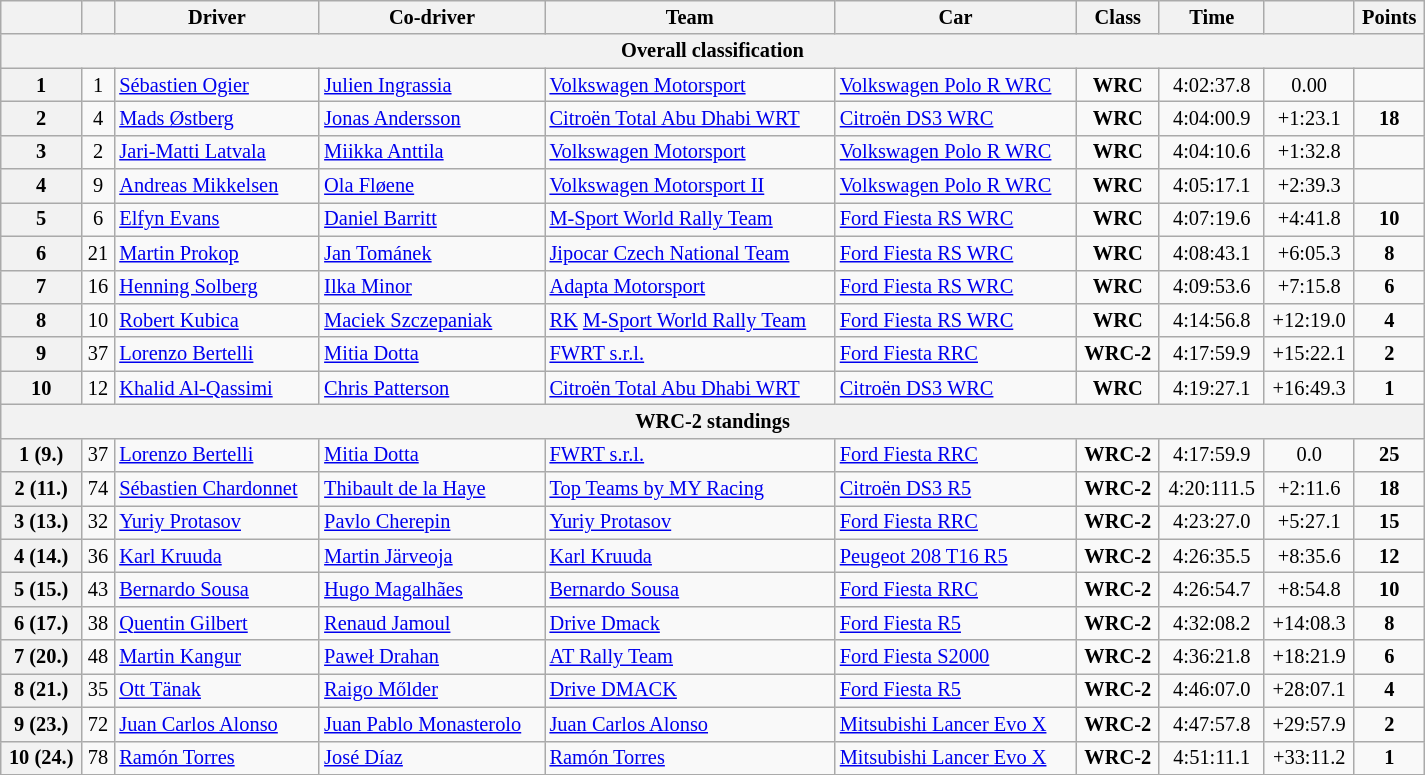<table class="wikitable" width=85% style="text-align: left; font-size: 85%; max-width: 950px;">
<tr>
<th></th>
<th></th>
<th>Driver</th>
<th>Co-driver</th>
<th>Team</th>
<th>Car</th>
<th>Class</th>
<th>Time</th>
<th></th>
<th>Points</th>
</tr>
<tr>
<th colspan=10>Overall classification</th>
</tr>
<tr>
<th>1</th>
<td align="center">1</td>
<td> <a href='#'>Sébastien Ogier</a></td>
<td> <a href='#'>Julien Ingrassia</a></td>
<td> <a href='#'>Volkswagen Motorsport</a></td>
<td><a href='#'>Volkswagen Polo R WRC</a></td>
<td align="center"><strong><span>WRC</span></strong></td>
<td align="center">4:02:37.8</td>
<td align="center">0.00</td>
<td align="center"><strong></strong></td>
</tr>
<tr>
<th>2</th>
<td align="center">4</td>
<td> <a href='#'>Mads Østberg</a></td>
<td> <a href='#'>Jonas Andersson</a></td>
<td> <a href='#'>Citroën Total Abu Dhabi WRT</a></td>
<td><a href='#'>Citroën DS3 WRC</a></td>
<td align="center"><strong><span>WRC</span></strong></td>
<td align="center">4:04:00.9</td>
<td align="center">+1:23.1</td>
<td align="center"><strong>18</strong></td>
</tr>
<tr>
<th>3</th>
<td align="center">2</td>
<td> <a href='#'>Jari-Matti Latvala</a></td>
<td> <a href='#'>Miikka Anttila</a></td>
<td> <a href='#'>Volkswagen Motorsport</a></td>
<td><a href='#'>Volkswagen Polo R WRC</a></td>
<td align="center"><strong><span>WRC</span></strong></td>
<td align="center">4:04:10.6</td>
<td align="center">+1:32.8</td>
<td align="center"><strong></strong></td>
</tr>
<tr>
<th>4</th>
<td align="center">9</td>
<td> <a href='#'>Andreas Mikkelsen</a></td>
<td> <a href='#'>Ola Fløene</a></td>
<td> <a href='#'>Volkswagen Motorsport II</a></td>
<td><a href='#'>Volkswagen Polo R WRC</a></td>
<td align="center"><strong><span>WRC</span></strong></td>
<td align="center">4:05:17.1</td>
<td align="center">+2:39.3</td>
<td align="center"><strong></strong></td>
</tr>
<tr>
<th>5</th>
<td align="center">6</td>
<td> <a href='#'>Elfyn Evans</a></td>
<td> <a href='#'>Daniel Barritt</a></td>
<td> <a href='#'>M-Sport World Rally Team</a></td>
<td><a href='#'>Ford Fiesta RS WRC</a></td>
<td align="center"><strong><span>WRC</span></strong></td>
<td align="center">4:07:19.6</td>
<td align="center">+4:41.8</td>
<td align="center"><strong>10</strong></td>
</tr>
<tr>
<th>6</th>
<td align="center">21</td>
<td> <a href='#'>Martin Prokop</a></td>
<td> <a href='#'>Jan Tománek</a></td>
<td> <a href='#'>Jipocar Czech National Team</a></td>
<td><a href='#'>Ford Fiesta RS WRC</a></td>
<td align="center"><strong><span>WRC</span></strong></td>
<td align="center">4:08:43.1</td>
<td align="center">+6:05.3</td>
<td align="center"><strong>8</strong></td>
</tr>
<tr>
<th>7</th>
<td align="center">16</td>
<td> <a href='#'>Henning Solberg</a></td>
<td> <a href='#'>Ilka Minor</a></td>
<td> <a href='#'>Adapta Motorsport</a></td>
<td><a href='#'>Ford Fiesta RS WRC</a></td>
<td align="center"><strong><span>WRC</span></strong></td>
<td align="center">4:09:53.6</td>
<td align="center">+7:15.8</td>
<td align="center"><strong>6</strong></td>
</tr>
<tr>
<th>8</th>
<td align="center">10</td>
<td> <a href='#'>Robert Kubica</a></td>
<td> <a href='#'>Maciek Szczepaniak</a></td>
<td> <a href='#'>RK</a> <a href='#'>M-Sport World Rally Team</a></td>
<td><a href='#'>Ford Fiesta RS WRC</a></td>
<td align="center"><strong><span>WRC</span></strong></td>
<td align="center">4:14:56.8</td>
<td align="center">+12:19.0</td>
<td align="center"><strong>4</strong></td>
</tr>
<tr>
<th>9</th>
<td align="center">37</td>
<td> <a href='#'>Lorenzo Bertelli</a></td>
<td> <a href='#'>Mitia Dotta</a></td>
<td> <a href='#'>FWRT s.r.l.</a></td>
<td><a href='#'>Ford Fiesta RRC</a></td>
<td align="center"><strong><span>WRC-2</span></strong></td>
<td align="center">4:17:59.9</td>
<td align="center">+15:22.1</td>
<td align="center"><strong>2</strong></td>
</tr>
<tr>
<th>10</th>
<td align="center">12</td>
<td> <a href='#'>Khalid Al-Qassimi</a></td>
<td> <a href='#'>Chris Patterson</a></td>
<td> <a href='#'>Citroën Total Abu Dhabi WRT</a></td>
<td><a href='#'>Citroën DS3 WRC</a></td>
<td align="center"><strong><span>WRC</span></strong></td>
<td align="center">4:19:27.1</td>
<td align="center">+16:49.3</td>
<td align="center"><strong>1</strong></td>
</tr>
<tr>
<th colspan=10>WRC-2 standings</th>
</tr>
<tr>
<th>1 (9.)</th>
<td align="center">37</td>
<td> <a href='#'>Lorenzo Bertelli</a></td>
<td> <a href='#'>Mitia Dotta</a></td>
<td> <a href='#'>FWRT s.r.l.</a></td>
<td><a href='#'>Ford Fiesta RRC</a></td>
<td align="center"><strong><span>WRC-2</span></strong></td>
<td align="center">4:17:59.9</td>
<td align="center">0.0</td>
<td align="center"><strong>25</strong></td>
</tr>
<tr>
<th>2 (11.)</th>
<td align="center">74</td>
<td> <a href='#'>Sébastien Chardonnet</a></td>
<td> <a href='#'>Thibault de la Haye</a></td>
<td> <a href='#'>Top Teams by MY Racing</a></td>
<td><a href='#'>Citroën DS3 R5</a></td>
<td align="center"><strong><span>WRC-2</span></strong></td>
<td align="center">4:20:111.5</td>
<td align="center">+2:11.6</td>
<td align="center"><strong>18</strong></td>
</tr>
<tr>
<th>3 (13.)</th>
<td align="center">32</td>
<td> <a href='#'>Yuriy Protasov</a></td>
<td> <a href='#'>Pavlo Cherepin</a></td>
<td> <a href='#'>Yuriy Protasov</a></td>
<td><a href='#'>Ford Fiesta RRC</a></td>
<td align="center"><strong><span>WRC-2</span></strong></td>
<td align="center">4:23:27.0</td>
<td align="center">+5:27.1</td>
<td align="center"><strong>15</strong></td>
</tr>
<tr>
<th>4 (14.)</th>
<td align="center">36</td>
<td> <a href='#'>Karl Kruuda</a></td>
<td> <a href='#'>Martin Järveoja</a></td>
<td> <a href='#'>Karl Kruuda</a></td>
<td><a href='#'>Peugeot 208 T16 R5</a></td>
<td align="center"><strong><span>WRC-2</span></strong></td>
<td align="center">4:26:35.5</td>
<td align="center">+8:35.6</td>
<td align="center"><strong>12</strong></td>
</tr>
<tr>
<th>5 (15.)</th>
<td align="center">43</td>
<td> <a href='#'>Bernardo Sousa</a></td>
<td> <a href='#'>Hugo Magalhães</a></td>
<td> <a href='#'>Bernardo Sousa</a></td>
<td><a href='#'>Ford Fiesta RRC</a></td>
<td align="center"><strong><span>WRC-2</span></strong></td>
<td align="center">4:26:54.7</td>
<td align="center">+8:54.8</td>
<td align="center"><strong>10</strong></td>
</tr>
<tr>
<th>6 (17.)</th>
<td align="center">38</td>
<td> <a href='#'>Quentin Gilbert</a></td>
<td> <a href='#'>Renaud Jamoul</a></td>
<td> <a href='#'>Drive Dmack</a></td>
<td><a href='#'>Ford Fiesta R5</a></td>
<td align="center"><strong><span>WRC-2</span></strong></td>
<td align="center">4:32:08.2</td>
<td align="center">+14:08.3</td>
<td align="center"><strong>8</strong></td>
</tr>
<tr>
<th>7 (20.)</th>
<td align="center">48</td>
<td> <a href='#'>Martin Kangur</a></td>
<td> <a href='#'>Paweł Drahan</a></td>
<td> <a href='#'>AT Rally Team</a></td>
<td><a href='#'>Ford Fiesta S2000</a></td>
<td align="center"><strong><span>WRC-2</span></strong></td>
<td align="center">4:36:21.8</td>
<td align="center">+18:21.9</td>
<td align="center"><strong>6</strong></td>
</tr>
<tr>
<th>8 (21.)</th>
<td align="center">35</td>
<td> <a href='#'>Ott Tänak</a></td>
<td> <a href='#'>Raigo Mőlder</a></td>
<td> <a href='#'>Drive DMACK</a></td>
<td><a href='#'>Ford Fiesta R5</a></td>
<td align="center"><strong><span>WRC-2</span></strong></td>
<td align="center">4:46:07.0</td>
<td align="center">+28:07.1</td>
<td align="center"><strong>4</strong></td>
</tr>
<tr>
<th>9 (23.)</th>
<td align="center">72</td>
<td> <a href='#'>Juan Carlos Alonso</a></td>
<td> <a href='#'>Juan Pablo Monasterolo</a></td>
<td> <a href='#'>Juan Carlos Alonso</a></td>
<td><a href='#'>Mitsubishi Lancer Evo X</a></td>
<td align="center"><strong><span>WRC-2</span></strong></td>
<td align="center">4:47:57.8</td>
<td align="center">+29:57.9</td>
<td align="center"><strong>2</strong></td>
</tr>
<tr>
<th>10 (24.)</th>
<td align="center">78</td>
<td> <a href='#'>Ramón Torres</a></td>
<td> <a href='#'>José Díaz</a></td>
<td> <a href='#'>Ramón Torres</a></td>
<td><a href='#'>Mitsubishi Lancer Evo X</a></td>
<td align="center"><strong><span>WRC-2</span></strong></td>
<td align="center">4:51:11.1</td>
<td align="center">+33:11.2</td>
<td align="center"><strong>1</strong></td>
</tr>
<tr>
</tr>
</table>
